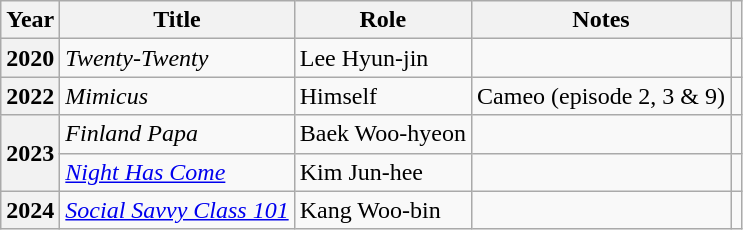<table class="wikitable plainrowheaders">
<tr>
<th scope="col">Year</th>
<th scope="col">Title</th>
<th scope="col">Role</th>
<th scope="col">Notes</th>
<th scope="col" class="unsortable"></th>
</tr>
<tr>
<th scope="row">2020</th>
<td><em>Twenty-Twenty</em></td>
<td>Lee Hyun-jin</td>
<td></td>
<td style="text-align:center"></td>
</tr>
<tr>
<th scope="row">2022</th>
<td><em>Mimicus</em></td>
<td>Himself</td>
<td>Cameo (episode 2, 3 & 9)</td>
<td style="text-align:center"></td>
</tr>
<tr>
<th scope="row"  rowspan="2">2023</th>
<td><em>Finland Papa</em></td>
<td>Baek Woo-hyeon</td>
<td></td>
<td style="text-align:center"></td>
</tr>
<tr>
<td><em><a href='#'>Night Has Come</a></em></td>
<td>Kim Jun-hee</td>
<td></td>
<td style="text-align:center"></td>
</tr>
<tr>
<th scope="row">2024</th>
<td><em><a href='#'>Social Savvy Class 101</a></em></td>
<td>Kang Woo-bin</td>
<td></td>
<td style="text-align:center"></td>
</tr>
</table>
